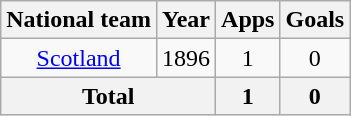<table class="wikitable" style="text-align: center;">
<tr>
<th>National team</th>
<th>Year</th>
<th>Apps</th>
<th>Goals</th>
</tr>
<tr>
<td><a href='#'>Scotland</a></td>
<td>1896</td>
<td>1</td>
<td>0</td>
</tr>
<tr>
<th colspan="2">Total</th>
<th>1</th>
<th>0</th>
</tr>
</table>
